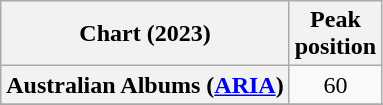<table class="wikitable sortable plainrowheaders" style="text-align:center;">
<tr>
<th scope="col">Chart (2023)</th>
<th scope="col">Peak<br>position</th>
</tr>
<tr>
<th scope="row">Australian Albums (<a href='#'>ARIA</a>)</th>
<td>60</td>
</tr>
<tr>
</tr>
<tr>
</tr>
<tr>
</tr>
<tr>
</tr>
<tr>
</tr>
<tr>
</tr>
<tr>
</tr>
<tr>
</tr>
<tr>
</tr>
<tr>
</tr>
<tr>
</tr>
<tr>
</tr>
</table>
